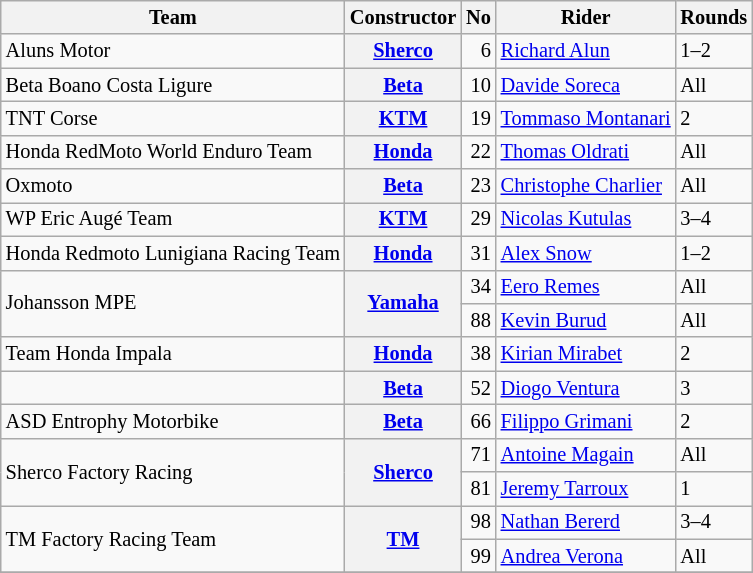<table class="wikitable" style="font-size: 85%;">
<tr>
<th>Team</th>
<th>Constructor</th>
<th>No</th>
<th>Rider</th>
<th>Rounds</th>
</tr>
<tr>
<td>Aluns Motor</td>
<th><a href='#'>Sherco</a></th>
<td align="right">6</td>
<td> <a href='#'>Richard Alun</a></td>
<td>1–2</td>
</tr>
<tr>
<td>Beta Boano Costa Ligure</td>
<th><a href='#'>Beta</a></th>
<td align="right">10</td>
<td> <a href='#'>Davide Soreca</a></td>
<td>All</td>
</tr>
<tr>
<td>TNT Corse</td>
<th><a href='#'>KTM</a></th>
<td align="right">19</td>
<td> <a href='#'>Tommaso Montanari</a></td>
<td>2</td>
</tr>
<tr>
<td>Honda RedMoto World Enduro Team</td>
<th><a href='#'>Honda</a></th>
<td align="right">22</td>
<td> <a href='#'>Thomas Oldrati</a></td>
<td>All</td>
</tr>
<tr>
<td>Oxmoto</td>
<th><a href='#'>Beta</a></th>
<td align="right">23</td>
<td> <a href='#'>Christophe Charlier</a></td>
<td>All</td>
</tr>
<tr>
<td>WP Eric Augé Team</td>
<th><a href='#'>KTM</a></th>
<td align="right">29</td>
<td> <a href='#'>Nicolas Kutulas</a></td>
<td>3–4</td>
</tr>
<tr>
<td>Honda Redmoto Lunigiana Racing Team</td>
<th><a href='#'>Honda</a></th>
<td align="right">31</td>
<td> <a href='#'>Alex Snow</a></td>
<td>1–2</td>
</tr>
<tr>
<td rowspan=2>Johansson MPE</td>
<th rowspan=2><a href='#'>Yamaha</a></th>
<td align="right">34</td>
<td> <a href='#'>Eero Remes</a></td>
<td>All</td>
</tr>
<tr>
<td align="right">88</td>
<td> <a href='#'>Kevin Burud</a></td>
<td>All</td>
</tr>
<tr>
<td>Team Honda Impala</td>
<th><a href='#'>Honda</a></th>
<td align="right">38</td>
<td> <a href='#'>Kirian Mirabet</a></td>
<td>2</td>
</tr>
<tr>
<td></td>
<th><a href='#'>Beta</a></th>
<td align="right">52</td>
<td> <a href='#'>Diogo Ventura</a></td>
<td>3</td>
</tr>
<tr>
<td>ASD Entrophy Motorbike</td>
<th><a href='#'>Beta</a></th>
<td align="right">66</td>
<td> <a href='#'>Filippo Grimani</a></td>
<td>2</td>
</tr>
<tr>
<td rowspan=2>Sherco Factory Racing</td>
<th rowspan=2><a href='#'>Sherco</a></th>
<td align="right">71</td>
<td> <a href='#'>Antoine Magain</a></td>
<td>All</td>
</tr>
<tr>
<td align="right">81</td>
<td> <a href='#'>Jeremy Tarroux</a></td>
<td>1</td>
</tr>
<tr>
<td rowspan=2>TM Factory Racing Team</td>
<th rowspan=2><a href='#'>TM</a></th>
<td align="right">98</td>
<td> <a href='#'>Nathan Bererd</a></td>
<td>3–4</td>
</tr>
<tr>
<td align="right">99</td>
<td> <a href='#'>Andrea Verona</a></td>
<td>All</td>
</tr>
<tr>
</tr>
</table>
